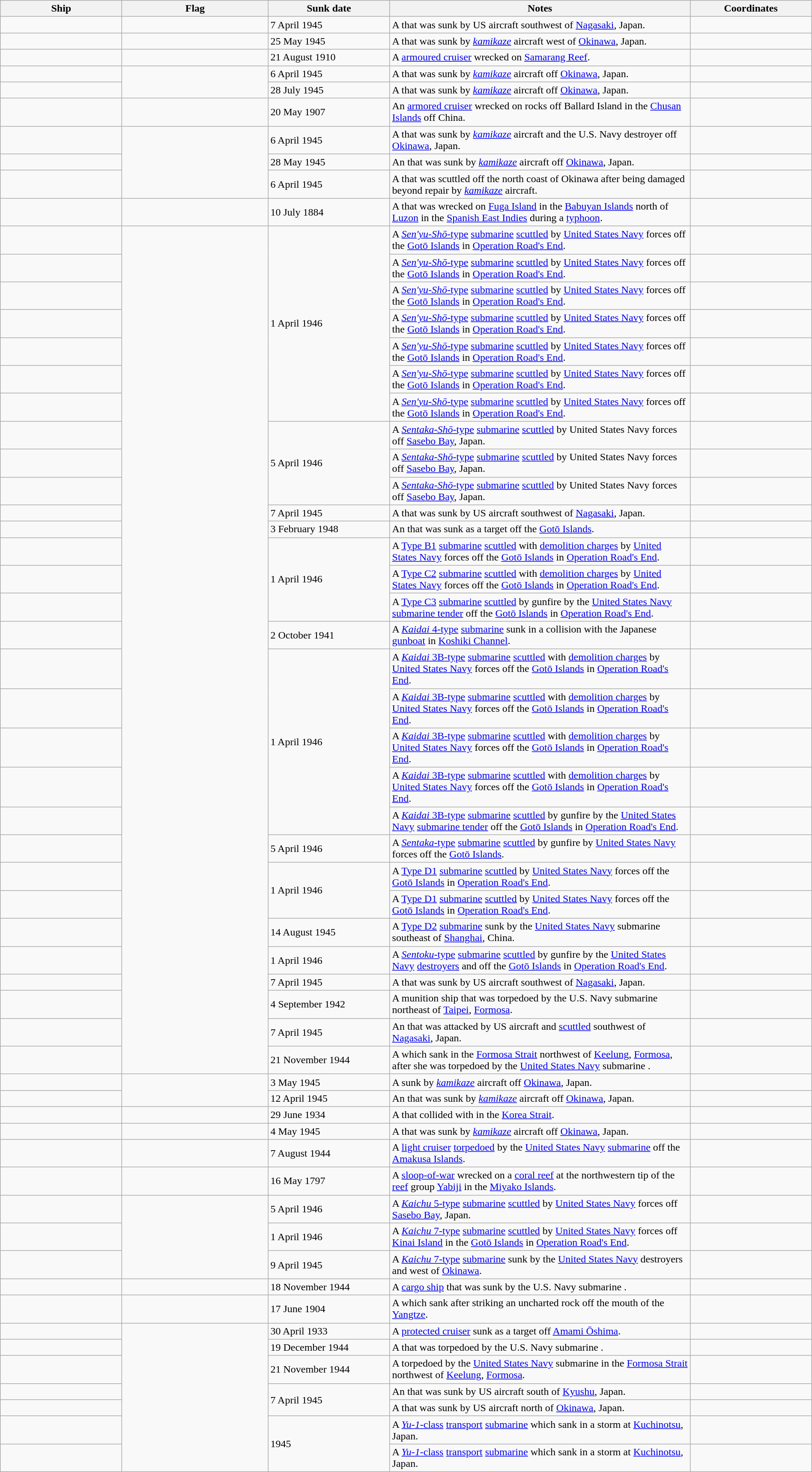<table class="wikitable sortable" style="width:100%" |>
<tr>
<th width="15%">Ship</th>
<th width="18%">Flag</th>
<th width="15%" align="right">Sunk date</th>
<th width="37%">Notes</th>
<th width="15%">Coordinates</th>
</tr>
<tr>
<td scope="row" data-sort-value="Asashimo"></td>
<td></td>
<td>7 April 1945</td>
<td>A  that was sunk by US aircraft  southwest of <a href='#'>Nagasaki</a>, Japan.</td>
<td></td>
</tr>
<tr>
<td></td>
<td></td>
<td>25 May 1945</td>
<td>A  that was sunk by <em><a href='#'>kamikaze</a></em> aircraft west of <a href='#'>Okinawa</a>, Japan.</td>
<td></td>
</tr>
<tr>
<td scope="row" data-sort-value="Bedford"></td>
<td></td>
<td>21 August 1910</td>
<td>A  <a href='#'>armoured cruiser</a> wrecked on <a href='#'>Samarang Reef</a>.</td>
<td></td>
</tr>
<tr>
<td scope="row" data-sort-value="Bush"></td>
<td rowspan="2"></td>
<td>6 April 1945</td>
<td>A  that was sunk by <em><a href='#'>kamikaze</a></em> aircraft off <a href='#'>Okinawa</a>, Japan.</td>
<td></td>
</tr>
<tr>
<td scope="row" data-sort-value="Callaghan"></td>
<td>28 July 1945</td>
<td>A  that was sunk by <em><a href='#'>kamikaze</a></em> aircraft off <a href='#'>Okinawa</a>, Japan.</td>
<td></td>
</tr>
<tr>
<td scope="row" data-sort-value="Chanzy"></td>
<td></td>
<td>20 May 1907</td>
<td>An  <a href='#'>armored cruiser</a> wrecked on rocks off Ballard Island in the <a href='#'>Chusan Islands</a> off China.</td>
<td></td>
</tr>
<tr>
<td scope="row" data-sort-value="Colhoun"></td>
<td rowspan="3"></td>
<td>6 April 1945</td>
<td>A  that was sunk by <em><a href='#'>kamikaze</a></em> aircraft and the U.S. Navy destroyer  off <a href='#'>Okinawa</a>, Japan.</td>
<td></td>
</tr>
<tr>
<td scope="row" data-sort-value="Drexler"></td>
<td>28 May 1945</td>
<td>An  that was sunk by <em><a href='#'>kamikaze</a></em> aircraft off <a href='#'>Okinawa</a>, Japan.</td>
<td></td>
</tr>
<tr>
<td></td>
<td>6 April 1945</td>
<td>A  that was scuttled off the north coast of Okinawa after being damaged beyond repair by <em><a href='#'>kamikaze</a></em> aircraft.</td>
<td></td>
</tr>
<tr>
<td scope="row" data-sort-value="Gravina"></td>
<td></td>
<td>10 July 1884</td>
<td>A  that was wrecked on <a href='#'>Fuga Island</a> in the <a href='#'>Babuyan Islands</a> north of <a href='#'>Luzon</a> in the <a href='#'>Spanish East Indies</a> during a <a href='#'>typhoon</a>.</td>
<td></td>
</tr>
<tr>
<td scope="row" data-sort-value="Ha-103"></td>
<td rowspan="30"></td>
<td rowspan="7">1 April 1946</td>
<td>A <a href='#'><em>Sen'yu-Shō</em>-type</a> <a href='#'>submarine</a> <a href='#'>scuttled</a> by <a href='#'>United States Navy</a> forces off the <a href='#'>Gotō Islands</a> in <a href='#'>Operation Road's End</a>.</td>
<td></td>
</tr>
<tr>
<td scope="row" data-sort-value="Ha-105"></td>
<td>A <a href='#'><em>Sen'yu-Shō</em>-type</a> <a href='#'>submarine</a> <a href='#'>scuttled</a> by <a href='#'>United States Navy</a> forces off the <a href='#'>Gotō Islands</a> in <a href='#'>Operation Road's End</a>.</td>
<td></td>
</tr>
<tr>
<td scope="row" data-sort-value="Ha-106"></td>
<td>A <a href='#'><em>Sen'yu-Shō</em>-type</a> <a href='#'>submarine</a> <a href='#'>scuttled</a> by <a href='#'>United States Navy</a> forces off the <a href='#'>Gotō Islands</a> in <a href='#'>Operation Road's End</a>.</td>
<td></td>
</tr>
<tr>
<td scope="row" data-sort-value="Ha-107"></td>
<td>A <a href='#'><em>Sen'yu-Shō</em>-type</a> <a href='#'>submarine</a> <a href='#'>scuttled</a> by <a href='#'>United States Navy</a> forces off the <a href='#'>Gotō Islands</a> in <a href='#'>Operation Road's End</a>.</td>
<td></td>
</tr>
<tr>
<td scope="row" data-sort-value="Ha-108"></td>
<td>A <a href='#'><em>Sen'yu-Shō</em>-type</a> <a href='#'>submarine</a> <a href='#'>scuttled</a> by <a href='#'>United States Navy</a> forces off the <a href='#'>Gotō Islands</a> in <a href='#'>Operation Road's End</a>.</td>
<td></td>
</tr>
<tr>
<td scope="row" data-sort-value="Ha-109"></td>
<td>A <a href='#'><em>Sen'yu-Shō</em>-type</a> <a href='#'>submarine</a> <a href='#'>scuttled</a> by <a href='#'>United States Navy</a> forces off the <a href='#'>Gotō Islands</a> in <a href='#'>Operation Road's End</a>.</td>
<td></td>
</tr>
<tr>
<td scope="row" data-sort-value="Ha-111"></td>
<td>A <a href='#'><em>Sen'yu-Shō</em>-type</a> <a href='#'>submarine</a> <a href='#'>scuttled</a> by <a href='#'>United States Navy</a> forces off the <a href='#'>Gotō Islands</a> in <a href='#'>Operation Road's End</a>.</td>
<td></td>
</tr>
<tr>
<td scope="row" data-sort-value="Ha-207"></td>
<td rowspan="3">5 April 1946</td>
<td>A <a href='#'><em>Sentaka-Shō</em>-type</a> <a href='#'>submarine</a> <a href='#'>scuttled</a> by United States Navy forces off <a href='#'>Sasebo Bay</a>, Japan.</td>
<td></td>
</tr>
<tr>
<td scope="row" data-sort-value="Ha-210"></td>
<td>A <a href='#'><em>Sentaka-Shō</em>-type</a> <a href='#'>submarine</a> <a href='#'>scuttled</a> by United States Navy forces off <a href='#'>Sasebo Bay</a>, Japan.</td>
<td></td>
</tr>
<tr>
<td scope="row" data-sort-value="Ha-216"></td>
<td>A <a href='#'><em>Sentaka-Shō</em>-type</a> <a href='#'>submarine</a> <a href='#'>scuttled</a> by United States Navy forces off <a href='#'>Sasebo Bay</a>, Japan.</td>
<td></td>
</tr>
<tr>
<td scope="row" data-sort-value="Hamakaze"></td>
<td>7 April 1945</td>
<td>A  that was sunk by US aircraft  southwest of <a href='#'>Nagasaki</a>, Japan.</td>
<td></td>
</tr>
<tr>
<td scope="row" data-sort-value="Hanazuki"></td>
<td>3 February 1948</td>
<td>An  that was sunk as a target off the <a href='#'>Gotō Islands</a>.</td>
<td></td>
</tr>
<tr>
<td scope="row" data-sort-value="I-36"></td>
<td rowspan="3">1 April 1946</td>
<td>A <a href='#'>Type B1</a> <a href='#'>submarine</a> <a href='#'>scuttled</a> with <a href='#'>demolition charges</a> by <a href='#'>United States Navy</a> forces off the <a href='#'>Gotō Islands</a> in <a href='#'>Operation Road's End</a>.</td>
<td></td>
</tr>
<tr>
<td scope="row" data-sort-value="I-47"></td>
<td>A <a href='#'>Type C2</a> <a href='#'>submarine</a> <a href='#'>scuttled</a> with <a href='#'>demolition charges</a> by <a href='#'>United States Navy</a> forces off the <a href='#'>Gotō Islands</a> in <a href='#'>Operation Road's End</a>.</td>
<td></td>
</tr>
<tr>
<td scope="row" data-sort-value="I-53"></td>
<td>A <a href='#'>Type C3</a> <a href='#'>submarine</a> <a href='#'>scuttled</a> by gunfire by the <a href='#'>United States Navy</a> <a href='#'>submarine tender</a>  off the <a href='#'>Gotō Islands</a> in <a href='#'>Operation Road's End</a>.</td>
<td></td>
</tr>
<tr>
<td scope="row" data-sort-value="I-61"></td>
<td>2 October 1941</td>
<td>A <a href='#'><em>Kaidai</em> 4-type</a> <a href='#'>submarine</a> sunk in a collision with the Japanese <a href='#'>gunboat</a>  in <a href='#'>Koshiki Channel</a>.</td>
<td></td>
</tr>
<tr>
<td scope="row" data-sort-value="I-156"></td>
<td rowspan="5">1 April 1946</td>
<td>A <a href='#'><em>Kaidai</em> 3B-type</a> <a href='#'>submarine</a> <a href='#'>scuttled</a> with <a href='#'>demolition charges</a> by <a href='#'>United States Navy</a> forces off the <a href='#'>Gotō Islands</a> in <a href='#'>Operation Road's End</a>.</td>
<td></td>
</tr>
<tr>
<td scope="row" data-sort-value="I-157"></td>
<td>A <a href='#'><em>Kaidai</em> 3B-type</a> <a href='#'>submarine</a> <a href='#'>scuttled</a> with <a href='#'>demolition charges</a> by <a href='#'>United States Navy</a> forces off the <a href='#'>Gotō Islands</a> in <a href='#'>Operation Road's End</a>.</td>
<td></td>
</tr>
<tr>
<td scope="row" data-sort-value="I-158"></td>
<td>A <a href='#'><em>Kaidai</em> 3B-type</a> <a href='#'>submarine</a> <a href='#'>scuttled</a> with <a href='#'>demolition charges</a> by <a href='#'>United States Navy</a> forces off the <a href='#'>Gotō Islands</a> in <a href='#'>Operation Road's End</a>.</td>
<td></td>
</tr>
<tr>
<td scope="row" data-sort-value="I-159"></td>
<td>A <a href='#'><em>Kaidai</em> 3B-type</a> <a href='#'>submarine</a> <a href='#'>scuttled</a> with <a href='#'>demolition charges</a> by <a href='#'>United States Navy</a> forces off the <a href='#'>Gotō Islands</a> in <a href='#'>Operation Road's End</a>.</td>
<td></td>
</tr>
<tr>
<td scope="row" data-sort-value="I-162"></td>
<td>A <a href='#'><em>Kaidai</em> 3B-type</a> <a href='#'>submarine</a> <a href='#'>scuttled</a> by gunfire by the <a href='#'>United States Navy</a> <a href='#'>submarine tender</a>  off the <a href='#'>Gotō Islands</a> in <a href='#'>Operation Road's End</a>.</td>
<td></td>
</tr>
<tr>
<td scope="row" data-sort-value="I-202"></td>
<td>5 April 1946</td>
<td>A <a href='#'><em>Sentaka</em>-type</a> <a href='#'>submarine</a> <a href='#'>scuttled</a> by gunfire by <a href='#'>United States Navy</a> forces off the <a href='#'>Gotō Islands</a>.</td>
<td></td>
</tr>
<tr>
<td scope="row" data-sort-value="I-366"></td>
<td rowspan="2">1 April 1946</td>
<td>A <a href='#'>Type D1</a> <a href='#'>submarine</a> <a href='#'>scuttled</a> by <a href='#'>United States Navy</a> forces off the <a href='#'>Gotō Islands</a> in <a href='#'>Operation Road's End</a>.</td>
<td></td>
</tr>
<tr>
<td scope="row" data-sort-value="I-367"></td>
<td>A <a href='#'>Type D1</a> <a href='#'>submarine</a> <a href='#'>scuttled</a> by <a href='#'>United States Navy</a> forces off the <a href='#'>Gotō Islands</a> in <a href='#'>Operation Road's End</a>.</td>
<td></td>
</tr>
<tr>
<td scope="row" data-sort-value="I-373"></td>
<td>14 August 1945</td>
<td>A <a href='#'>Type D2</a> <a href='#'>submarine</a> sunk by the <a href='#'>United States Navy</a> submarine  southeast of <a href='#'>Shanghai</a>, China.</td>
<td></td>
</tr>
<tr>
<td scope="row" data-sort-value="I-402"></td>
<td>1 April 1946</td>
<td>A <a href='#'><em>Sentoku</em>-type</a> <a href='#'>submarine</a> <a href='#'>scuttled</a> by gunfire by the <a href='#'>United States Navy</a> <a href='#'>destroyers</a>  and  off the <a href='#'>Gotō Islands</a> in <a href='#'>Operation Road's End</a>.</td>
<td></td>
</tr>
<tr>
<td scope="row" data-sort-value="Isokaze"></td>
<td>7 April 1945</td>
<td>A  that was sunk by US aircraft  southwest of <a href='#'>Nagasaki</a>, Japan.</td>
<td></td>
</tr>
<tr>
<td scope="row" data-sort-value="Kashino"></td>
<td>4 September 1942</td>
<td>A munition ship that was torpedoed by the U.S. Navy submarine  northeast of <a href='#'>Taipei</a>, <a href='#'>Formosa</a>.</td>
<td></td>
</tr>
<tr>
<td scope="row" data-sort-value="Kasumi"></td>
<td>7 April 1945</td>
<td>An  that was attacked by US aircraft and <a href='#'>scuttled</a>  southwest of <a href='#'>Nagasaki</a>, Japan.</td>
<td></td>
</tr>
<tr>
<td scope="row" data-sort-value="Kongō"></td>
<td>21 November 1944</td>
<td>A  which sank in the <a href='#'>Formosa Strait</a>  northwest of <a href='#'>Keelung</a>, <a href='#'>Formosa</a>, after she was torpedoed by the <a href='#'>United States Navy</a> submarine .</td>
<td></td>
</tr>
<tr>
<td scope="row" data-sort-value="Little"></td>
<td rowspan="2"></td>
<td>3 May 1945</td>
<td>A  sunk by <em><a href='#'>kamikaze</a></em> aircraft off <a href='#'>Okinawa</a>, Japan.</td>
<td></td>
</tr>
<tr>
<td scope="row" data-sort-value="Mannert L. Abele"></td>
<td>12 April 1945</td>
<td>An  that was sunk by <em><a href='#'>kamikaze</a></em> aircraft off <a href='#'>Okinawa</a>, Japan.</td>
<td></td>
</tr>
<tr>
<td scope="row" data-sort-value="Miyuki"></td>
<td></td>
<td>29 June 1934</td>
<td>A  that collided with  in the <a href='#'>Korea Strait</a>.</td>
<td></td>
</tr>
<tr>
<td scope="row" data-sort-value="Morrison"></td>
<td></td>
<td>4 May 1945</td>
<td>A  that was sunk by <em><a href='#'>kamikaze</a></em> aircraft off <a href='#'>Okinawa</a>, Japan.</td>
<td></td>
</tr>
<tr>
<td scope="row" data-sort-value="Nagara"></td>
<td></td>
<td>7 August 1944</td>
<td>A  <a href='#'>light cruiser</a> <a href='#'>torpedoed</a> by the <a href='#'>United States Navy</a> <a href='#'>submarine</a>  off the <a href='#'>Amakusa Islands</a>.</td>
<td></td>
</tr>
<tr>
<td scope="row" data-sort-value="Providence"></td>
<td></td>
<td>16 May 1797</td>
<td>A <a href='#'>sloop-of-war</a> wrecked on a <a href='#'>coral reef</a> at the northwestern tip of the <a href='#'>reef</a> group <a href='#'>Yabiji</a> in the <a href='#'>Miyako Islands</a>.</td>
<td></td>
</tr>
<tr>
<td scope="row" data-sort-value="Ro-31"></td>
<td rowspan="3"></td>
<td>5 April 1946</td>
<td>A <a href='#'><em>Kaichu</em> 5-type</a> <a href='#'>submarine</a> <a href='#'>scuttled</a> by <a href='#'>United States Navy</a> forces off <a href='#'>Sasebo Bay</a>, Japan.</td>
<td></td>
</tr>
<tr>
<td scope="row" data-sort-value="Ro-50"></td>
<td>1 April 1946</td>
<td>A <a href='#'><em>Kaichu</em> 7-type</a> <a href='#'>submarine</a> <a href='#'>scuttled</a> by <a href='#'>United States Navy</a> forces  off <a href='#'>Kinai Island</a> in the <a href='#'>Gotō Islands</a> in <a href='#'>Operation Road's End</a>.</td>
<td></td>
</tr>
<tr>
<td scope="row" data-sort-value="Ro-56"></td>
<td>9 April 1945</td>
<td>A <a href='#'><em>Kaichu</em> 7-type</a> <a href='#'>submarine</a> sunk by the <a href='#'>United States Navy</a> destroyers  and   west of <a href='#'>Okinawa</a>.</td>
<td></td>
</tr>
<tr>
<td scope="row" data-sort-value="Seisho Maru"></td>
<td></td>
<td>18 November 1944</td>
<td>A <a href='#'>cargo ship</a> that was sunk by the U.S. Navy submarine .</td>
<td></td>
</tr>
<tr>
<td scope="row" data-sort-value="Sparrowhawk"></td>
<td></td>
<td>17 June 1904</td>
<td>A  which sank after striking an uncharted rock off the mouth of the <a href='#'>Yangtze</a>.</td>
<td></td>
</tr>
<tr>
<td scope="row" data-sort-value="Tone"></td>
<td rowspan="7"></td>
<td>30 April 1933</td>
<td>A <a href='#'>protected cruiser</a> sunk as a target off <a href='#'>Amami Ōshima</a>.</td>
<td></td>
</tr>
<tr>
<td scope="row" data-sort-value="Unryū"></td>
<td>19 December 1944</td>
<td>A  that was torpedoed by the U.S. Navy submarine .</td>
<td></td>
</tr>
<tr>
<td scope="row" data-sort-value="Urakaze"></td>
<td>21 November 1944</td>
<td>A  torpedoed by the <a href='#'>United States Navy</a> submarine  in the <a href='#'>Formosa Strait</a>  northwest of <a href='#'>Keelung</a>, <a href='#'>Formosa</a>.</td>
<td></td>
</tr>
<tr>
<td scope="row" data-sort-value="Yahagi"></td>
<td rowspan="2">7 April 1945</td>
<td>An  that was sunk by US aircraft south of <a href='#'>Kyushu</a>, Japan.</td>
<td></td>
</tr>
<tr>
<td scope="row" data-sort-value="Yamato"></td>
<td>A  that was sunk by US aircraft north of <a href='#'>Okinawa</a>, Japan.</td>
<td></td>
</tr>
<tr>
<td scope="row" data-sort-value="Yu-10"></td>
<td rowspan="2">1945</td>
<td>A <a href='#'><em>Yu-1</em>-class</a> <a href='#'>transport</a> <a href='#'>submarine</a> which sank in a storm at <a href='#'>Kuchinotsu</a>, Japan.</td>
<td></td>
</tr>
<tr>
<td scope="row" data-sort-value="Yu-12"></td>
<td>A <a href='#'><em>Yu-1</em>-class</a> <a href='#'>transport</a> <a href='#'>submarine</a> which sank in a storm at <a href='#'>Kuchinotsu</a>, Japan.</td>
<td></td>
</tr>
</table>
